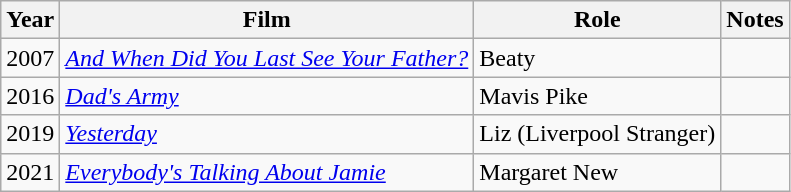<table class="wikitable sortable">
<tr>
<th>Year</th>
<th>Film</th>
<th>Role</th>
<th class="unsortable">Notes</th>
</tr>
<tr>
<td>2007</td>
<td><em><a href='#'>And When Did You Last See Your Father?</a></em></td>
<td>Beaty</td>
<td></td>
</tr>
<tr>
<td>2016</td>
<td><em><a href='#'>Dad's Army</a></em></td>
<td>Mavis Pike</td>
<td></td>
</tr>
<tr>
<td>2019</td>
<td><em><a href='#'>Yesterday</a></em></td>
<td>Liz (Liverpool Stranger)</td>
<td></td>
</tr>
<tr>
<td>2021</td>
<td><em><a href='#'>Everybody's Talking About Jamie</a></em></td>
<td>Margaret New</td>
<td></td>
</tr>
</table>
